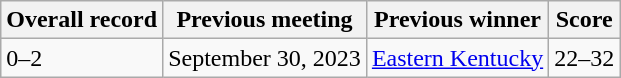<table class="wikitable">
<tr>
<th>Overall record</th>
<th>Previous meeting</th>
<th>Previous winner</th>
<th>Score</th>
</tr>
<tr>
<td>0–2</td>
<td>September 30, 2023</td>
<td><a href='#'>Eastern Kentucky</a></td>
<td>22–32</td>
</tr>
</table>
